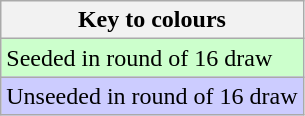<table class="wikitable">
<tr>
<th>Key to colours</th>
</tr>
<tr bgcolor="#ccffcc">
<td>Seeded in round of 16 draw</td>
</tr>
<tr bgcolor="#ccccff">
<td>Unseeded in round of 16 draw</td>
</tr>
</table>
